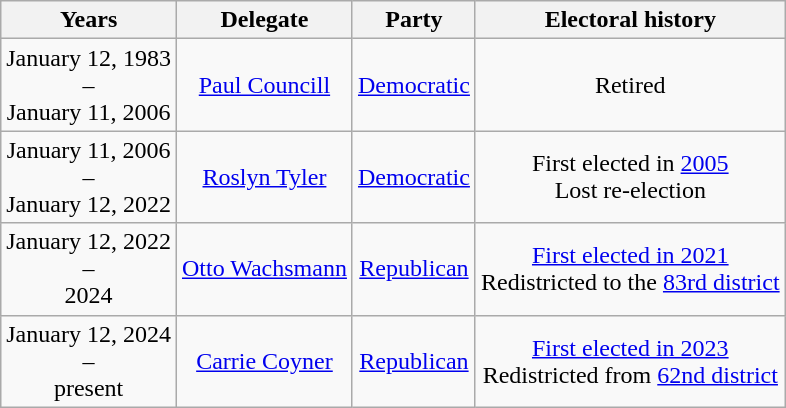<table class=wikitable style="text-align:center">
<tr valign=bottom>
<th>Years</th>
<th>Delegate</th>
<th>Party</th>
<th>Electoral history</th>
</tr>
<tr>
<td nowrap><span>January 12, 1983</span><br>–<br><span>January 11, 2006</span></td>
<td><a href='#'>Paul Councill</a></td>
<td><a href='#'>Democratic</a></td>
<td>Retired</td>
</tr>
<tr>
<td nowrap><span>January 11, 2006</span><br>–<br><span>January 12, 2022</span></td>
<td><a href='#'>Roslyn Tyler</a></td>
<td><a href='#'>Democratic</a></td>
<td>First elected in <a href='#'>2005</a><br>Lost re-election</td>
</tr>
<tr>
<td nowrap><span>January 12, 2022</span><br>–<br><span>2024</span></td>
<td><a href='#'>Otto Wachsmann</a></td>
<td><a href='#'>Republican</a></td>
<td><a href='#'>First elected in 2021</a><br>Redistricted to the <a href='#'>83rd district</a></td>
</tr>
<tr>
<td><span>January 12, 2024</span><br>–<br><span>present</span></td>
<td><a href='#'>Carrie Coyner</a></td>
<td><a href='#'>Republican</a></td>
<td><a href='#'>First elected in 2023</a><br>Redistricted from <a href='#'>62nd district</a></td>
</tr>
</table>
